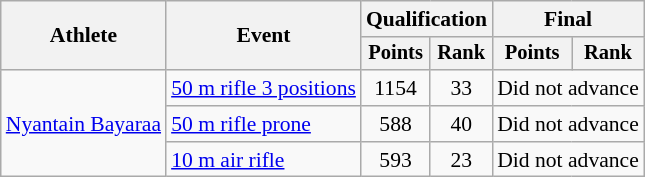<table class="wikitable" style="font-size:90%">
<tr>
<th rowspan="2">Athlete</th>
<th rowspan="2">Event</th>
<th colspan=2>Qualification</th>
<th colspan=2>Final</th>
</tr>
<tr style="font-size:95%">
<th>Points</th>
<th>Rank</th>
<th>Points</th>
<th>Rank</th>
</tr>
<tr align=center>
<td align=left rowspan=3><a href='#'>Nyantain Bayaraa</a></td>
<td align=left><a href='#'>50 m rifle 3 positions</a></td>
<td>1154</td>
<td>33</td>
<td colspan=2>Did not advance</td>
</tr>
<tr align=center>
<td align=left><a href='#'>50 m rifle prone</a></td>
<td>588</td>
<td>40</td>
<td colspan=2>Did not advance</td>
</tr>
<tr align=center>
<td align=left><a href='#'>10 m air rifle</a></td>
<td>593</td>
<td>23</td>
<td colspan=2>Did not advance</td>
</tr>
</table>
